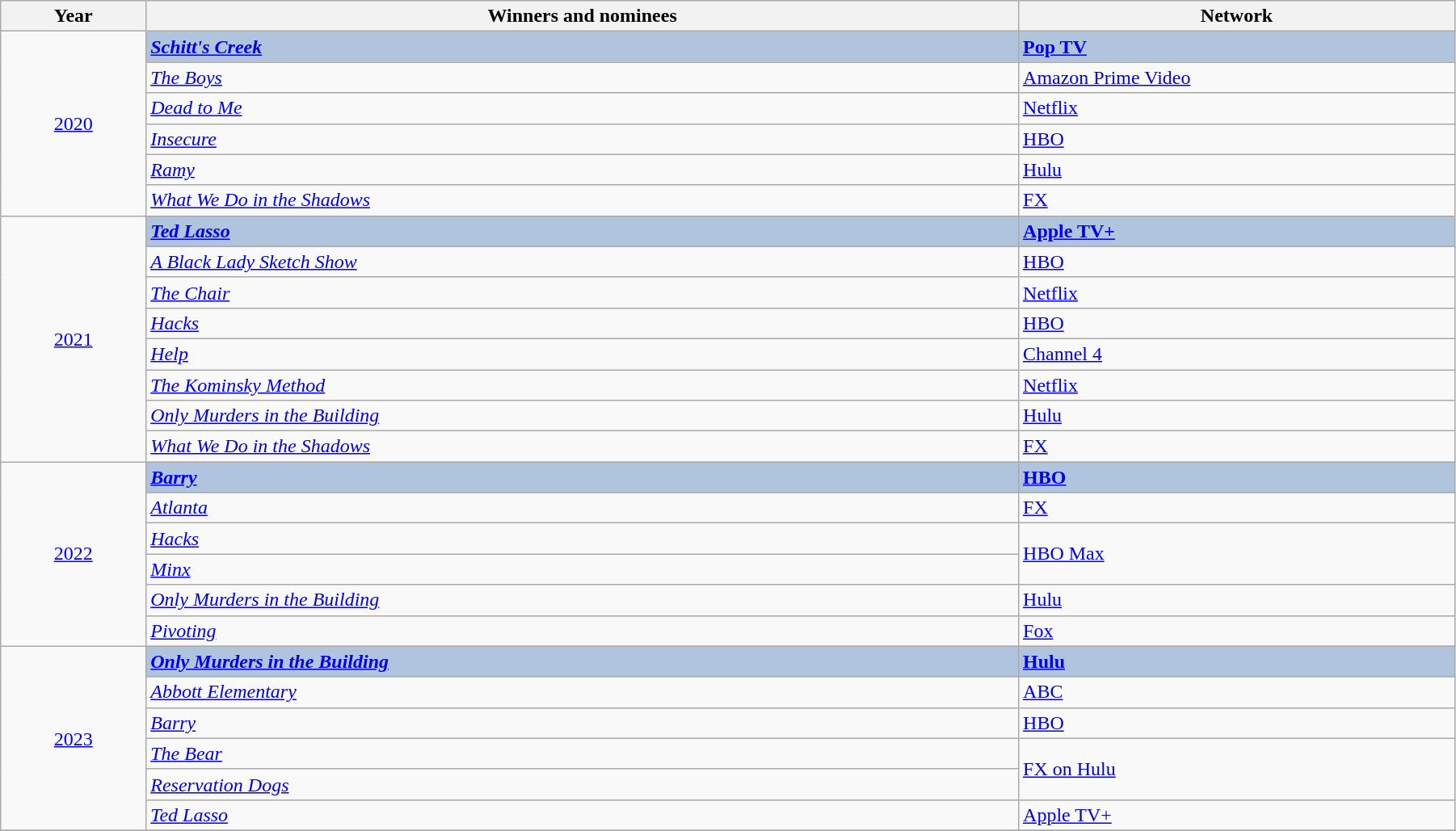<table class="wikitable" width="95%" cellpadding="5">
<tr>
<th width="10%">Year</th>
<th width="60%">Winners and nominees</th>
<th width="30%">Network</th>
</tr>
<tr>
<td rowspan="6" style="text-align:center;"><a href='#'>2020</a><br></td>
<td style="background:#B0C4DE;"><strong><em><a href='#'>Schitt's Creek</a></em></strong></td>
<td style="background:#B0C4DE;"><strong><a href='#'>Pop TV</a></strong></td>
</tr>
<tr>
<td><em><a href='#'>The Boys</a></em></td>
<td><a href='#'>Amazon Prime Video</a></td>
</tr>
<tr>
<td><em><a href='#'>Dead to Me</a></em></td>
<td><a href='#'>Netflix</a></td>
</tr>
<tr>
<td><em><a href='#'>Insecure</a></em></td>
<td><a href='#'>HBO</a></td>
</tr>
<tr>
<td><em><a href='#'>Ramy</a></em></td>
<td><a href='#'>Hulu</a></td>
</tr>
<tr>
<td><em><a href='#'>What We Do in the Shadows</a></em></td>
<td><a href='#'>FX</a></td>
</tr>
<tr>
<td rowspan="8" style="text-align:center;"><a href='#'>2021</a></td>
<td style="background:#B0C4DE;"><strong><em><a href='#'>Ted Lasso</a></em></strong></td>
<td style="background:#B0C4DE;"><strong><a href='#'>Apple TV+</a></strong></td>
</tr>
<tr>
<td><em><a href='#'>A Black Lady Sketch Show</a></em></td>
<td><a href='#'>HBO</a></td>
</tr>
<tr>
<td><em><a href='#'>The Chair</a></em></td>
<td><a href='#'>Netflix</a></td>
</tr>
<tr>
<td><em><a href='#'>Hacks</a></em></td>
<td><a href='#'>HBO</a></td>
</tr>
<tr>
<td><em><a href='#'>Help</a></em></td>
<td><a href='#'>Channel 4</a></td>
</tr>
<tr>
<td><em><a href='#'>The Kominsky Method</a></em></td>
<td><a href='#'>Netflix</a></td>
</tr>
<tr>
<td><em><a href='#'>Only Murders in the Building</a></em></td>
<td><a href='#'>Hulu</a></td>
</tr>
<tr>
<td><em><a href='#'>What We Do in the Shadows</a></em></td>
<td><a href='#'>FX</a></td>
</tr>
<tr>
<td rowspan="6" style="text-align:center;"><a href='#'>2022</a><br></td>
<td style="background:#B0C4DE;"><strong><em><a href='#'>Barry</a></em></strong></td>
<td style="background:#B0C4DE;"><strong><a href='#'>HBO</a></strong></td>
</tr>
<tr>
<td><em><a href='#'>Atlanta</a></em></td>
<td><a href='#'>FX</a></td>
</tr>
<tr>
<td><em><a href='#'>Hacks</a></em></td>
<td rowspan="2"><a href='#'>HBO Max</a></td>
</tr>
<tr>
<td><em><a href='#'>Minx</a></em></td>
</tr>
<tr>
<td><em><a href='#'>Only Murders in the Building</a></em></td>
<td><a href='#'>Hulu</a></td>
</tr>
<tr>
<td><em><a href='#'>Pivoting</a></em></td>
<td><a href='#'>Fox</a></td>
</tr>
<tr>
<td rowspan="6" style="text-align:center;"><a href='#'>2023</a><br></td>
<td style="background:#B0C4DE;"><strong><em><a href='#'>Only Murders in the Building</a></em></strong></td>
<td style="background:#B0C4DE;"><strong><a href='#'>Hulu</a></strong></td>
</tr>
<tr>
<td><em><a href='#'>Abbott Elementary</a></em></td>
<td><a href='#'>ABC</a></td>
</tr>
<tr>
<td><em><a href='#'>Barry</a></em></td>
<td><a href='#'>HBO</a></td>
</tr>
<tr>
<td><em><a href='#'>The Bear</a></em></td>
<td rowspan="2"><a href='#'>FX on Hulu</a></td>
</tr>
<tr>
<td><em><a href='#'>Reservation Dogs</a></em></td>
</tr>
<tr>
<td><em><a href='#'>Ted Lasso</a></em></td>
<td><a href='#'>Apple TV+</a></td>
</tr>
<tr>
</tr>
</table>
